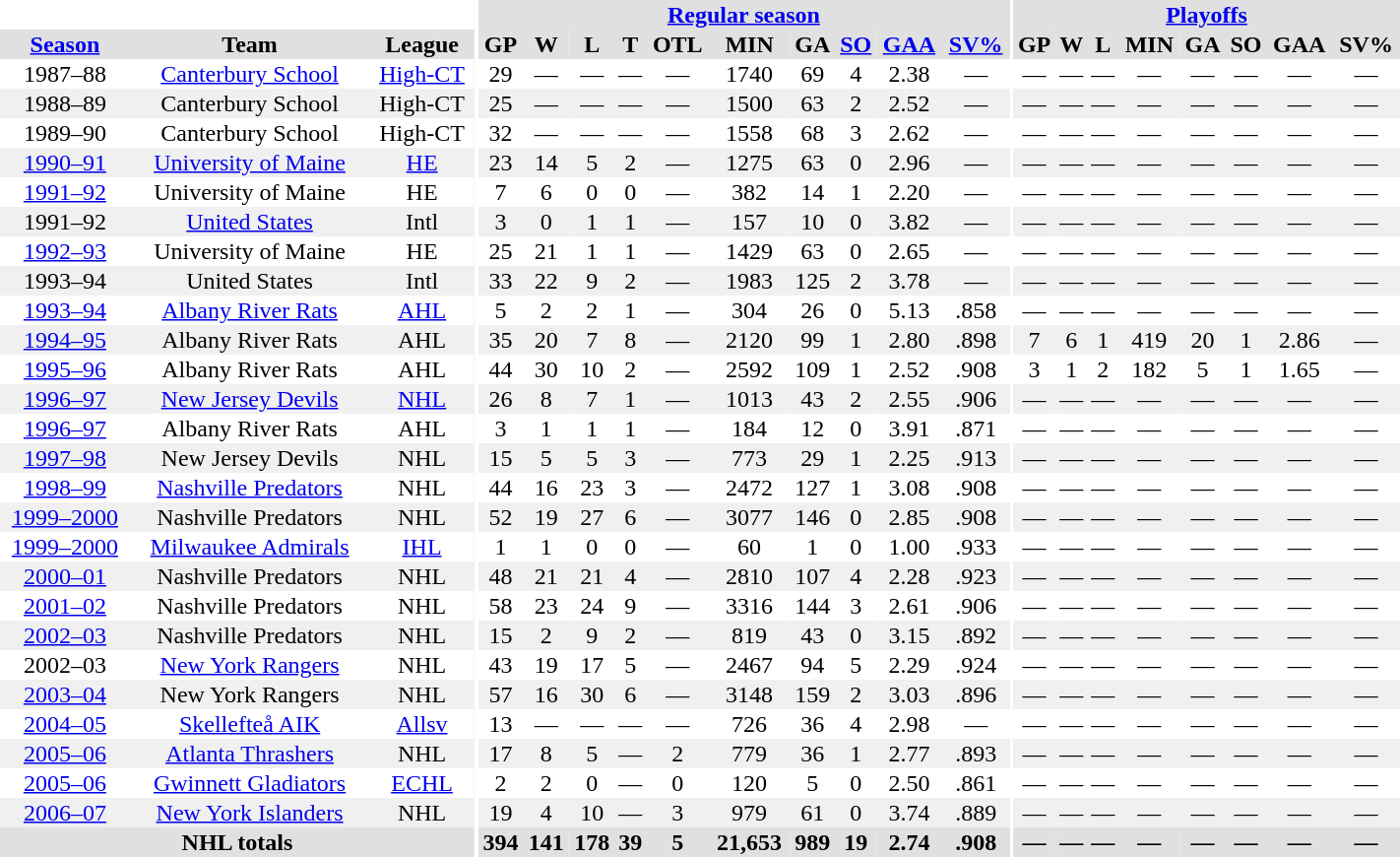<table border="0" cellpadding="1" cellspacing="0" style="text-align:center; width:75%">
<tr ALIGN="center" bgcolor="#e0e0e0">
<th align="center" colspan="3" bgcolor="#ffffff"></th>
<th align="center" rowspan="99" bgcolor="#ffffff"></th>
<th align="center" colspan="10" bgcolor="#e0e0e0"><a href='#'>Regular season</a></th>
<th align="center" rowspan="99" bgcolor="#ffffff"></th>
<th align="center" colspan="8" bgcolor="#e0e0e0"><a href='#'>Playoffs</a></th>
</tr>
<tr ALIGN="center" bgcolor="#e0e0e0">
<th><a href='#'>Season</a></th>
<th>Team</th>
<th>League</th>
<th>GP</th>
<th>W</th>
<th>L</th>
<th>T</th>
<th>OTL</th>
<th>MIN</th>
<th>GA</th>
<th><a href='#'>SO</a></th>
<th><a href='#'>GAA</a></th>
<th><a href='#'>SV%</a></th>
<th>GP</th>
<th>W</th>
<th>L</th>
<th>MIN</th>
<th>GA</th>
<th>SO</th>
<th>GAA</th>
<th>SV%</th>
</tr>
<tr>
<td>1987–88</td>
<td><a href='#'>Canterbury School</a></td>
<td><a href='#'>High-CT</a></td>
<td>29</td>
<td>—</td>
<td>—</td>
<td>—</td>
<td>—</td>
<td>1740</td>
<td>69</td>
<td>4</td>
<td>2.38</td>
<td>—</td>
<td>—</td>
<td>—</td>
<td>—</td>
<td>—</td>
<td>—</td>
<td>—</td>
<td>—</td>
<td>—</td>
</tr>
<tr bgcolor="#f0f0f0">
<td>1988–89</td>
<td>Canterbury School</td>
<td>High-CT</td>
<td>25</td>
<td>—</td>
<td>—</td>
<td>—</td>
<td>—</td>
<td>1500</td>
<td>63</td>
<td>2</td>
<td>2.52</td>
<td>—</td>
<td>—</td>
<td>—</td>
<td>—</td>
<td>—</td>
<td>—</td>
<td>—</td>
<td>—</td>
<td>—</td>
</tr>
<tr>
<td>1989–90</td>
<td>Canterbury School</td>
<td>High-CT</td>
<td>32</td>
<td>—</td>
<td>—</td>
<td>—</td>
<td>—</td>
<td>1558</td>
<td>68</td>
<td>3</td>
<td>2.62</td>
<td>—</td>
<td>—</td>
<td>—</td>
<td>—</td>
<td>—</td>
<td>—</td>
<td>—</td>
<td>—</td>
<td>—</td>
</tr>
<tr bgcolor="#f0f0f0">
<td><a href='#'>1990–91</a></td>
<td><a href='#'>University of Maine</a></td>
<td><a href='#'>HE</a></td>
<td>23</td>
<td>14</td>
<td>5</td>
<td>2</td>
<td>—</td>
<td>1275</td>
<td>63</td>
<td>0</td>
<td>2.96</td>
<td>—</td>
<td>—</td>
<td>—</td>
<td>—</td>
<td>—</td>
<td>—</td>
<td>—</td>
<td>—</td>
<td>—</td>
</tr>
<tr>
<td><a href='#'>1991–92</a></td>
<td>University of Maine</td>
<td>HE</td>
<td>7</td>
<td>6</td>
<td>0</td>
<td>0</td>
<td>—</td>
<td>382</td>
<td>14</td>
<td>1</td>
<td>2.20</td>
<td>—</td>
<td>—</td>
<td>—</td>
<td>—</td>
<td>—</td>
<td>—</td>
<td>—</td>
<td>—</td>
<td>—</td>
</tr>
<tr bgcolor="#f0f0f0">
<td>1991–92</td>
<td><a href='#'>United States</a></td>
<td>Intl</td>
<td>3</td>
<td>0</td>
<td>1</td>
<td>1</td>
<td>—</td>
<td>157</td>
<td>10</td>
<td>0</td>
<td>3.82</td>
<td>—</td>
<td>—</td>
<td>—</td>
<td>—</td>
<td>—</td>
<td>—</td>
<td>—</td>
<td>—</td>
<td>—</td>
</tr>
<tr>
<td><a href='#'>1992–93</a></td>
<td>University of Maine</td>
<td>HE</td>
<td>25</td>
<td>21</td>
<td>1</td>
<td>1</td>
<td>—</td>
<td>1429</td>
<td>63</td>
<td>0</td>
<td>2.65</td>
<td>—</td>
<td>—</td>
<td>—</td>
<td>—</td>
<td>—</td>
<td>—</td>
<td>—</td>
<td>—</td>
<td>—</td>
</tr>
<tr bgcolor="#f0f0f0">
<td>1993–94</td>
<td>United States</td>
<td>Intl</td>
<td>33</td>
<td>22</td>
<td>9</td>
<td>2</td>
<td>—</td>
<td>1983</td>
<td>125</td>
<td>2</td>
<td>3.78</td>
<td>—</td>
<td>—</td>
<td>—</td>
<td>—</td>
<td>—</td>
<td>—</td>
<td>—</td>
<td>—</td>
<td>—</td>
</tr>
<tr>
<td><a href='#'>1993–94</a></td>
<td><a href='#'>Albany River Rats</a></td>
<td><a href='#'>AHL</a></td>
<td>5</td>
<td>2</td>
<td>2</td>
<td>1</td>
<td>—</td>
<td>304</td>
<td>26</td>
<td>0</td>
<td>5.13</td>
<td>.858</td>
<td>—</td>
<td>—</td>
<td>—</td>
<td>—</td>
<td>—</td>
<td>—</td>
<td>—</td>
<td>—</td>
</tr>
<tr bgcolor="#f0f0f0">
<td><a href='#'>1994–95</a></td>
<td>Albany River Rats</td>
<td>AHL</td>
<td>35</td>
<td>20</td>
<td>7</td>
<td>8</td>
<td>—</td>
<td>2120</td>
<td>99</td>
<td>1</td>
<td>2.80</td>
<td>.898</td>
<td>7</td>
<td>6</td>
<td>1</td>
<td>419</td>
<td>20</td>
<td>1</td>
<td>2.86</td>
<td>—</td>
</tr>
<tr>
<td><a href='#'>1995–96</a></td>
<td>Albany River Rats</td>
<td>AHL</td>
<td>44</td>
<td>30</td>
<td>10</td>
<td>2</td>
<td>—</td>
<td>2592</td>
<td>109</td>
<td>1</td>
<td>2.52</td>
<td>.908</td>
<td>3</td>
<td>1</td>
<td>2</td>
<td>182</td>
<td>5</td>
<td>1</td>
<td>1.65</td>
<td>—</td>
</tr>
<tr bgcolor="#f0f0f0">
<td><a href='#'>1996–97</a></td>
<td><a href='#'>New Jersey Devils</a></td>
<td><a href='#'>NHL</a></td>
<td>26</td>
<td>8</td>
<td>7</td>
<td>1</td>
<td>—</td>
<td>1013</td>
<td>43</td>
<td>2</td>
<td>2.55</td>
<td>.906</td>
<td>—</td>
<td>—</td>
<td>—</td>
<td>—</td>
<td>—</td>
<td>—</td>
<td>—</td>
<td>—</td>
</tr>
<tr>
<td><a href='#'>1996–97</a></td>
<td>Albany River Rats</td>
<td>AHL</td>
<td>3</td>
<td>1</td>
<td>1</td>
<td>1</td>
<td>—</td>
<td>184</td>
<td>12</td>
<td>0</td>
<td>3.91</td>
<td>.871</td>
<td>—</td>
<td>—</td>
<td>—</td>
<td>—</td>
<td>—</td>
<td>—</td>
<td>—</td>
<td>—</td>
</tr>
<tr bgcolor="#f0f0f0">
<td><a href='#'>1997–98</a></td>
<td>New Jersey Devils</td>
<td>NHL</td>
<td>15</td>
<td>5</td>
<td>5</td>
<td>3</td>
<td>—</td>
<td>773</td>
<td>29</td>
<td>1</td>
<td>2.25</td>
<td>.913</td>
<td>—</td>
<td>—</td>
<td>—</td>
<td>—</td>
<td>—</td>
<td>—</td>
<td>—</td>
<td>—</td>
</tr>
<tr>
<td><a href='#'>1998–99</a></td>
<td><a href='#'>Nashville Predators</a></td>
<td>NHL</td>
<td>44</td>
<td>16</td>
<td>23</td>
<td>3</td>
<td>—</td>
<td>2472</td>
<td>127</td>
<td>1</td>
<td>3.08</td>
<td>.908</td>
<td>—</td>
<td>—</td>
<td>—</td>
<td>—</td>
<td>—</td>
<td>—</td>
<td>—</td>
<td>—</td>
</tr>
<tr bgcolor="#f0f0f0">
<td><a href='#'>1999–2000</a></td>
<td>Nashville Predators</td>
<td>NHL</td>
<td>52</td>
<td>19</td>
<td>27</td>
<td>6</td>
<td>—</td>
<td>3077</td>
<td>146</td>
<td>0</td>
<td>2.85</td>
<td>.908</td>
<td>—</td>
<td>—</td>
<td>—</td>
<td>—</td>
<td>—</td>
<td>—</td>
<td>—</td>
<td>—</td>
</tr>
<tr>
<td><a href='#'>1999–2000</a></td>
<td><a href='#'>Milwaukee Admirals</a></td>
<td><a href='#'>IHL</a></td>
<td>1</td>
<td>1</td>
<td>0</td>
<td>0</td>
<td>—</td>
<td>60</td>
<td>1</td>
<td>0</td>
<td>1.00</td>
<td>.933</td>
<td>—</td>
<td>—</td>
<td>—</td>
<td>—</td>
<td>—</td>
<td>—</td>
<td>—</td>
<td>—</td>
</tr>
<tr bgcolor="#f0f0f0">
<td><a href='#'>2000–01</a></td>
<td>Nashville Predators</td>
<td>NHL</td>
<td>48</td>
<td>21</td>
<td>21</td>
<td>4</td>
<td>—</td>
<td>2810</td>
<td>107</td>
<td>4</td>
<td>2.28</td>
<td>.923</td>
<td>—</td>
<td>—</td>
<td>—</td>
<td>—</td>
<td>—</td>
<td>—</td>
<td>—</td>
<td>—</td>
</tr>
<tr>
<td><a href='#'>2001–02</a></td>
<td>Nashville Predators</td>
<td>NHL</td>
<td>58</td>
<td>23</td>
<td>24</td>
<td>9</td>
<td>—</td>
<td>3316</td>
<td>144</td>
<td>3</td>
<td>2.61</td>
<td>.906</td>
<td>—</td>
<td>—</td>
<td>—</td>
<td>—</td>
<td>—</td>
<td>—</td>
<td>—</td>
<td>—</td>
</tr>
<tr bgcolor="#f0f0f0">
<td><a href='#'>2002–03</a></td>
<td>Nashville Predators</td>
<td>NHL</td>
<td>15</td>
<td>2</td>
<td>9</td>
<td>2</td>
<td>—</td>
<td>819</td>
<td>43</td>
<td>0</td>
<td>3.15</td>
<td>.892</td>
<td>—</td>
<td>—</td>
<td>—</td>
<td>—</td>
<td>—</td>
<td>—</td>
<td>—</td>
<td>—</td>
</tr>
<tr>
<td>2002–03</td>
<td><a href='#'>New York Rangers</a></td>
<td>NHL</td>
<td>43</td>
<td>19</td>
<td>17</td>
<td>5</td>
<td>—</td>
<td>2467</td>
<td>94</td>
<td>5</td>
<td>2.29</td>
<td>.924</td>
<td>—</td>
<td>—</td>
<td>—</td>
<td>—</td>
<td>—</td>
<td>—</td>
<td>—</td>
<td>—</td>
</tr>
<tr bgcolor="#f0f0f0">
<td><a href='#'>2003–04</a></td>
<td>New York Rangers</td>
<td>NHL</td>
<td>57</td>
<td>16</td>
<td>30</td>
<td>6</td>
<td>—</td>
<td>3148</td>
<td>159</td>
<td>2</td>
<td>3.03</td>
<td>.896</td>
<td>—</td>
<td>—</td>
<td>—</td>
<td>—</td>
<td>—</td>
<td>—</td>
<td>—</td>
<td>—</td>
</tr>
<tr>
<td><a href='#'>2004–05</a></td>
<td><a href='#'>Skellefteå AIK</a></td>
<td><a href='#'>Allsv</a></td>
<td>13</td>
<td>—</td>
<td>—</td>
<td>—</td>
<td>—</td>
<td>726</td>
<td>36</td>
<td>4</td>
<td>2.98</td>
<td>—</td>
<td>—</td>
<td>—</td>
<td>—</td>
<td>—</td>
<td>—</td>
<td>—</td>
<td>—</td>
<td>—</td>
</tr>
<tr bgcolor="#f0f0f0">
<td><a href='#'>2005–06</a></td>
<td><a href='#'>Atlanta Thrashers</a></td>
<td>NHL</td>
<td>17</td>
<td>8</td>
<td>5</td>
<td>—</td>
<td>2</td>
<td>779</td>
<td>36</td>
<td>1</td>
<td>2.77</td>
<td>.893</td>
<td>—</td>
<td>—</td>
<td>—</td>
<td>—</td>
<td>—</td>
<td>—</td>
<td>—</td>
<td>—</td>
</tr>
<tr>
<td><a href='#'>2005–06</a></td>
<td><a href='#'>Gwinnett Gladiators</a></td>
<td><a href='#'>ECHL</a></td>
<td>2</td>
<td>2</td>
<td>0</td>
<td>—</td>
<td>0</td>
<td>120</td>
<td>5</td>
<td>0</td>
<td>2.50</td>
<td>.861</td>
<td>—</td>
<td>—</td>
<td>—</td>
<td>—</td>
<td>—</td>
<td>—</td>
<td>—</td>
<td>—</td>
</tr>
<tr bgcolor="#f0f0f0">
<td><a href='#'>2006–07</a></td>
<td><a href='#'>New York Islanders</a></td>
<td>NHL</td>
<td>19</td>
<td>4</td>
<td>10</td>
<td>—</td>
<td>3</td>
<td>979</td>
<td>61</td>
<td>0</td>
<td>3.74</td>
<td>.889</td>
<td>—</td>
<td>—</td>
<td>—</td>
<td>—</td>
<td>—</td>
<td>—</td>
<td>—</td>
<td>—</td>
</tr>
<tr bgcolor="#e0e0e0">
<th colspan="3">NHL totals</th>
<th>394</th>
<th>141</th>
<th>178</th>
<th>39</th>
<th>5</th>
<th>21,653</th>
<th>989</th>
<th>19</th>
<th>2.74</th>
<th>.908</th>
<th>—</th>
<th>—</th>
<th>—</th>
<th>—</th>
<th>—</th>
<th>—</th>
<th>—</th>
<th>—</th>
</tr>
</table>
